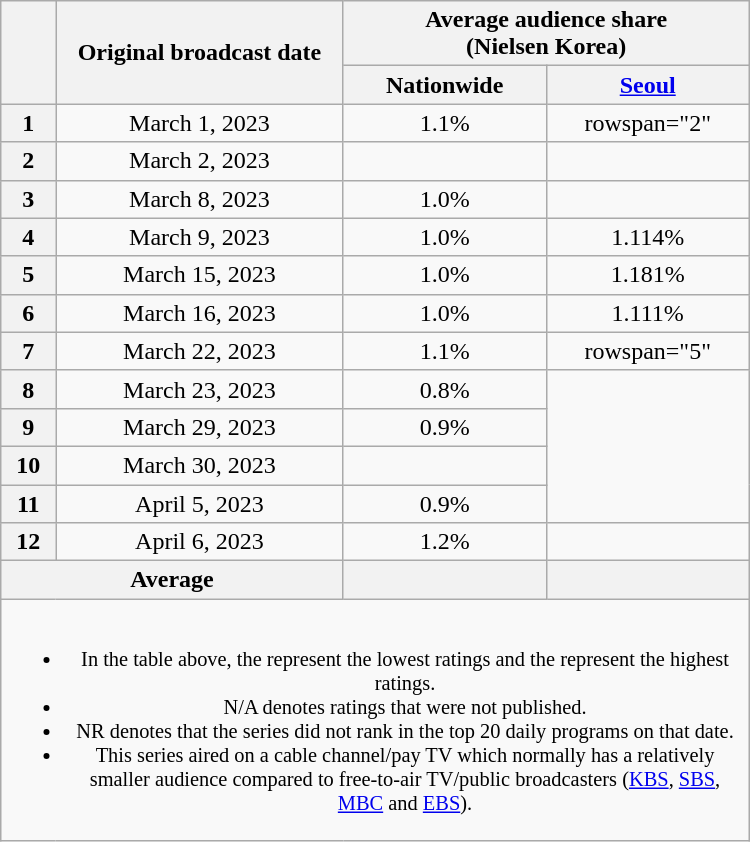<table class="wikitable" style="margin-left:auto; margin-right:auto; width:500px; text-align:center">
<tr>
<th scope="col" rowspan="2"></th>
<th scope="col" rowspan="2">Original broadcast date</th>
<th scope="col" colspan="2">Average audience share<br>(Nielsen Korea)</th>
</tr>
<tr>
<th scope="col" style="width:8em">Nationwide</th>
<th scope="col" style="width:8em"><a href='#'>Seoul</a></th>
</tr>
<tr>
<th scope="row">1</th>
<td>March 1, 2023</td>
<td>1.1% </td>
<td>rowspan="2" </td>
</tr>
<tr>
<th scope="row">2</th>
<td>March 2, 2023</td>
<td><strong></strong> </td>
</tr>
<tr>
<th scope="row">3</th>
<td>March 8, 2023</td>
<td>1.0% </td>
<td><strong></strong> </td>
</tr>
<tr>
<th scope="row">4</th>
<td>March 9, 2023</td>
<td>1.0% </td>
<td>1.114% </td>
</tr>
<tr>
<th scope="row">5</th>
<td>March 15, 2023</td>
<td>1.0% </td>
<td>1.181% </td>
</tr>
<tr>
<th scope="row">6</th>
<td>March 16, 2023</td>
<td>1.0% </td>
<td>1.111% </td>
</tr>
<tr>
<th scope="row">7</th>
<td>March 22, 2023</td>
<td>1.1% </td>
<td>rowspan="5" </td>
</tr>
<tr>
<th scope="row">8</th>
<td>March 23, 2023</td>
<td>0.8% </td>
</tr>
<tr>
<th scope="row">9</th>
<td>March 29, 2023</td>
<td>0.9% </td>
</tr>
<tr>
<th scope="row">10</th>
<td>March 30, 2023</td>
<td><strong></strong> </td>
</tr>
<tr>
<th scope="row">11</th>
<td>April 5, 2023</td>
<td>0.9% </td>
</tr>
<tr>
<th scope="row">12</th>
<td>April 6, 2023</td>
<td>1.2% </td>
<td><strong></strong> </td>
</tr>
<tr>
<th colspan="2">Average</th>
<th></th>
<th></th>
</tr>
<tr>
<td colspan="4" style="font-size:85%"><br><ul><li>In the table above, the <strong></strong> represent the lowest ratings and the <strong></strong> represent the highest ratings.</li><li>N/A denotes ratings that were not published.</li><li>NR denotes that the series did not rank in the top 20 daily programs on that date.</li><li>This series aired on a cable channel/pay TV which normally has a relatively smaller audience compared to free-to-air TV/public broadcasters (<a href='#'>KBS</a>, <a href='#'>SBS</a>, <a href='#'>MBC</a> and <a href='#'>EBS</a>).</li></ul></td>
</tr>
</table>
